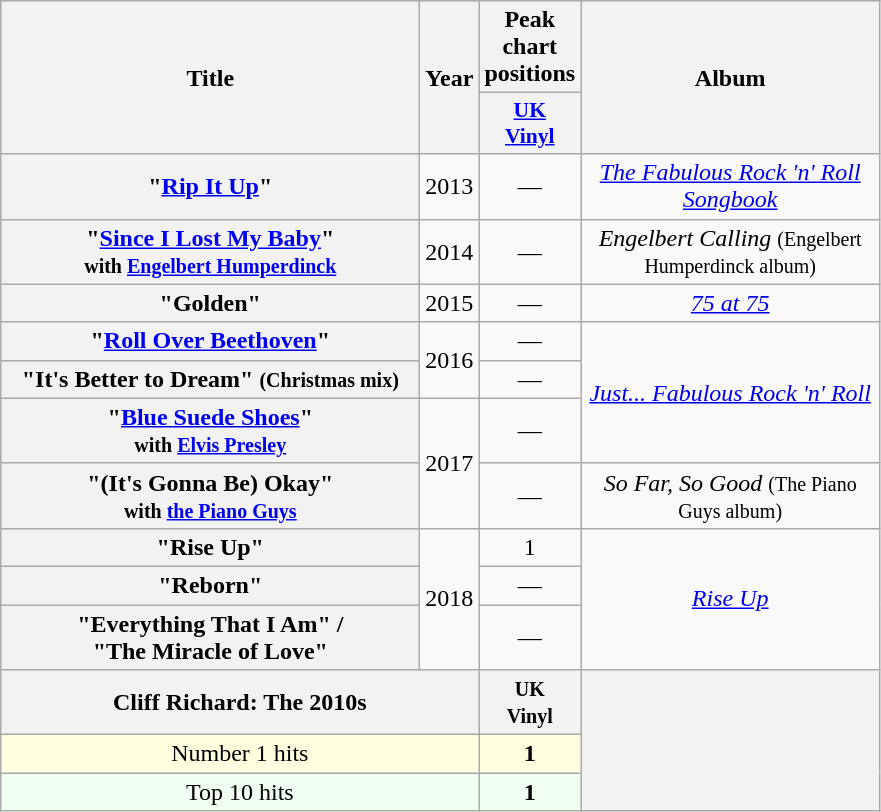<table class="wikitable plainrowheaders" style="text-align:center;">
<tr>
<th rowspan="2" scope="col" style="width:17em;">Title</th>
<th rowspan="2" scope="col" style="width:2em;">Year</th>
<th>Peak chart positions</th>
<th rowspan="2" style="width:12em;">Album</th>
</tr>
<tr>
<th scope="col" style="width:2em;font-size:90%;"><a href='#'>UK<br>Vinyl</a><br></th>
</tr>
<tr>
<th scope="row">"<a href='#'>Rip It Up</a>"</th>
<td>2013</td>
<td>—</td>
<td><em><a href='#'>The Fabulous Rock 'n' Roll Songbook</a></em></td>
</tr>
<tr>
<th scope="row">"<a href='#'>Since I Lost My Baby</a>"<br><small>with <a href='#'>Engelbert Humperdinck</a></small></th>
<td>2014</td>
<td>—</td>
<td><em>Engelbert Calling</em> <small>(Engelbert Humperdinck album)</small></td>
</tr>
<tr>
<th scope="row">"Golden"</th>
<td>2015</td>
<td>—</td>
<td><em><a href='#'>75 at 75</a></em></td>
</tr>
<tr>
<th scope="row">"<a href='#'>Roll Over Beethoven</a>"</th>
<td rowspan="2">2016</td>
<td>—</td>
<td rowspan="3"><em><a href='#'>Just... Fabulous Rock 'n' Roll</a></em></td>
</tr>
<tr>
<th scope="row">"It's Better to Dream" <small>(Christmas mix)</small></th>
<td>—</td>
</tr>
<tr>
<th scope="row">"<a href='#'>Blue Suede Shoes</a>"<br><small>with <a href='#'>Elvis Presley</a></small></th>
<td rowspan="2">2017</td>
<td>—</td>
</tr>
<tr>
<th scope="row">"(It's Gonna Be) Okay"<br><small>with <a href='#'>the Piano Guys</a></small></th>
<td>—</td>
<td><em>So Far, So Good</em> <small>(The Piano Guys album)</small></td>
</tr>
<tr>
<th scope="row">"Rise Up"</th>
<td rowspan="3">2018</td>
<td>1</td>
<td rowspan="3"><em><a href='#'>Rise Up</a></em></td>
</tr>
<tr>
<th scope="row">"Reborn"</th>
<td>—</td>
</tr>
<tr>
<th scope="row">"Everything That I Am" /<br>"The Miracle of Love"</th>
<td>—</td>
</tr>
<tr>
<th colspan="2" width="28">Cliff Richard: The 2010s</th>
<th width="30"><small>UK<br>Vinyl</small></th>
<th colspan="1" rowspan="3"></th>
</tr>
<tr bgcolor="#FFFFE0">
<td colspan="2" align="center" width="0">Number 1 hits</td>
<td align="center"><strong>1</strong></td>
</tr>
<tr bgcolor="#F0FFF0">
<td colspan="2" align="center" width="0">Top 10 hits</td>
<td align="center"><strong>1</strong></td>
</tr>
</table>
